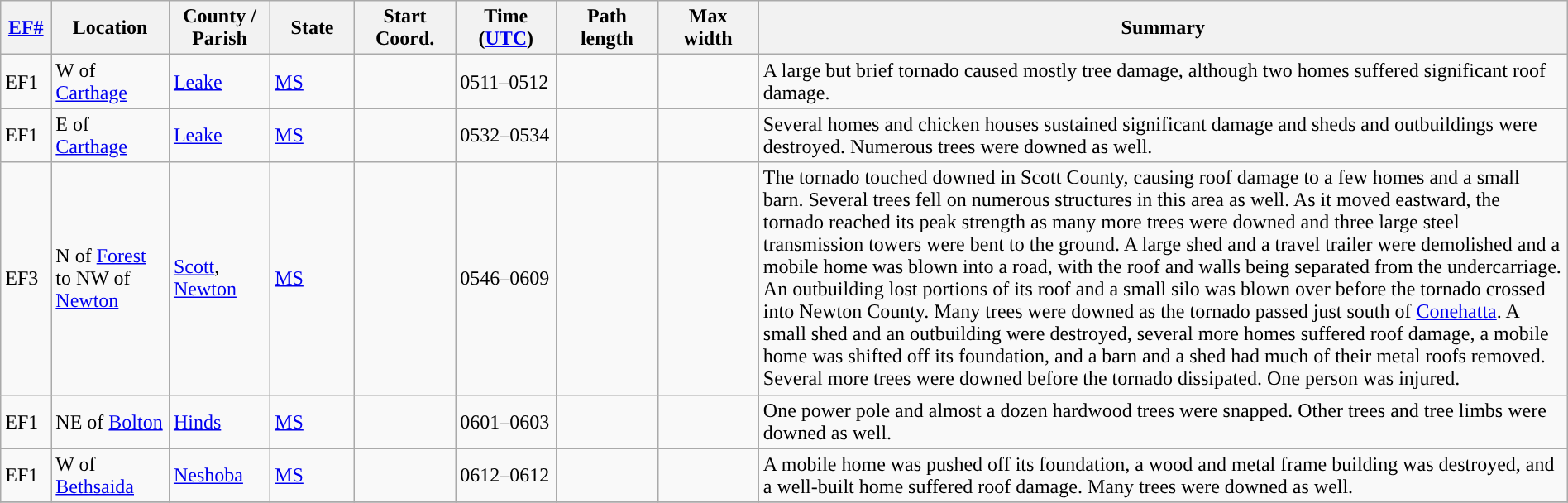<table class="wikitable sortable" style="width:100%;">
<tr>
<th scope="col" width="3%" align="center"><a href='#'>EF#</a></th>
<th scope="col" width="7%" align="center" class="unsortable">Location</th>
<th scope="col" width="6%" align="center" class="unsortable">County / Parish</th>
<th scope="col" width="5%" align="center">State</th>
<th scope="col" width="6%" align="center">Start Coord.</th>
<th scope="col" width="6%" align="center">Time (<a href='#'>UTC</a>)</th>
<th scope="col" width="6%" align="center">Path length</th>
<th scope="col" width="6%" align="center">Max width</th>
<th scope="col" width="48%" class="unsortable" align="center">Summary</th>
</tr>
<tr>
<td>EF1</td>
<td>W of <a href='#'>Carthage</a></td>
<td><a href='#'>Leake</a></td>
<td><a href='#'>MS</a></td>
<td></td>
<td>0511–0512</td>
<td></td>
<td></td>
<td>A large but brief tornado caused mostly tree damage, although two homes suffered significant roof damage.</td>
</tr>
<tr>
<td>EF1</td>
<td>E of <a href='#'>Carthage</a></td>
<td><a href='#'>Leake</a></td>
<td><a href='#'>MS</a></td>
<td></td>
<td>0532–0534</td>
<td></td>
<td></td>
<td>Several homes and chicken houses sustained significant damage and sheds and outbuildings were destroyed. Numerous trees were downed as well.</td>
</tr>
<tr>
<td>EF3</td>
<td>N of <a href='#'>Forest</a> to NW of <a href='#'>Newton</a></td>
<td><a href='#'>Scott</a>, <a href='#'>Newton</a></td>
<td><a href='#'>MS</a></td>
<td></td>
<td>0546–0609</td>
<td></td>
<td></td>
<td>The tornado touched downed in Scott County, causing roof damage to a few homes and a small barn. Several trees fell on numerous structures in this area as well. As it moved eastward, the tornado reached its peak strength as many more trees were downed and three large steel transmission towers were bent to the ground. A large shed and a travel trailer were demolished and a mobile home was blown into a road, with the roof and walls being separated from the undercarriage. An outbuilding lost portions of its roof and a small silo was blown over before the tornado crossed into Newton County. Many trees were downed as the tornado passed just south of <a href='#'>Conehatta</a>. A small shed and an outbuilding were destroyed, several more homes suffered roof damage, a mobile home was shifted off its foundation, and a barn and a shed had much of their metal roofs removed. Several more trees were downed before the tornado dissipated. One person was injured.</td>
</tr>
<tr>
<td>EF1</td>
<td>NE of <a href='#'>Bolton</a></td>
<td><a href='#'>Hinds</a></td>
<td><a href='#'>MS</a></td>
<td></td>
<td>0601–0603</td>
<td></td>
<td></td>
<td>One power pole and almost a dozen hardwood trees were snapped. Other trees and tree limbs were downed as well.</td>
</tr>
<tr>
<td>EF1</td>
<td>W of <a href='#'>Bethsaida</a></td>
<td><a href='#'>Neshoba</a></td>
<td><a href='#'>MS</a></td>
<td></td>
<td>0612–0612</td>
<td></td>
<td></td>
<td>A mobile home was pushed off its foundation, a wood and metal frame building was destroyed, and a well-built home suffered roof damage. Many trees were downed as well.</td>
</tr>
<tr>
</tr>
</table>
